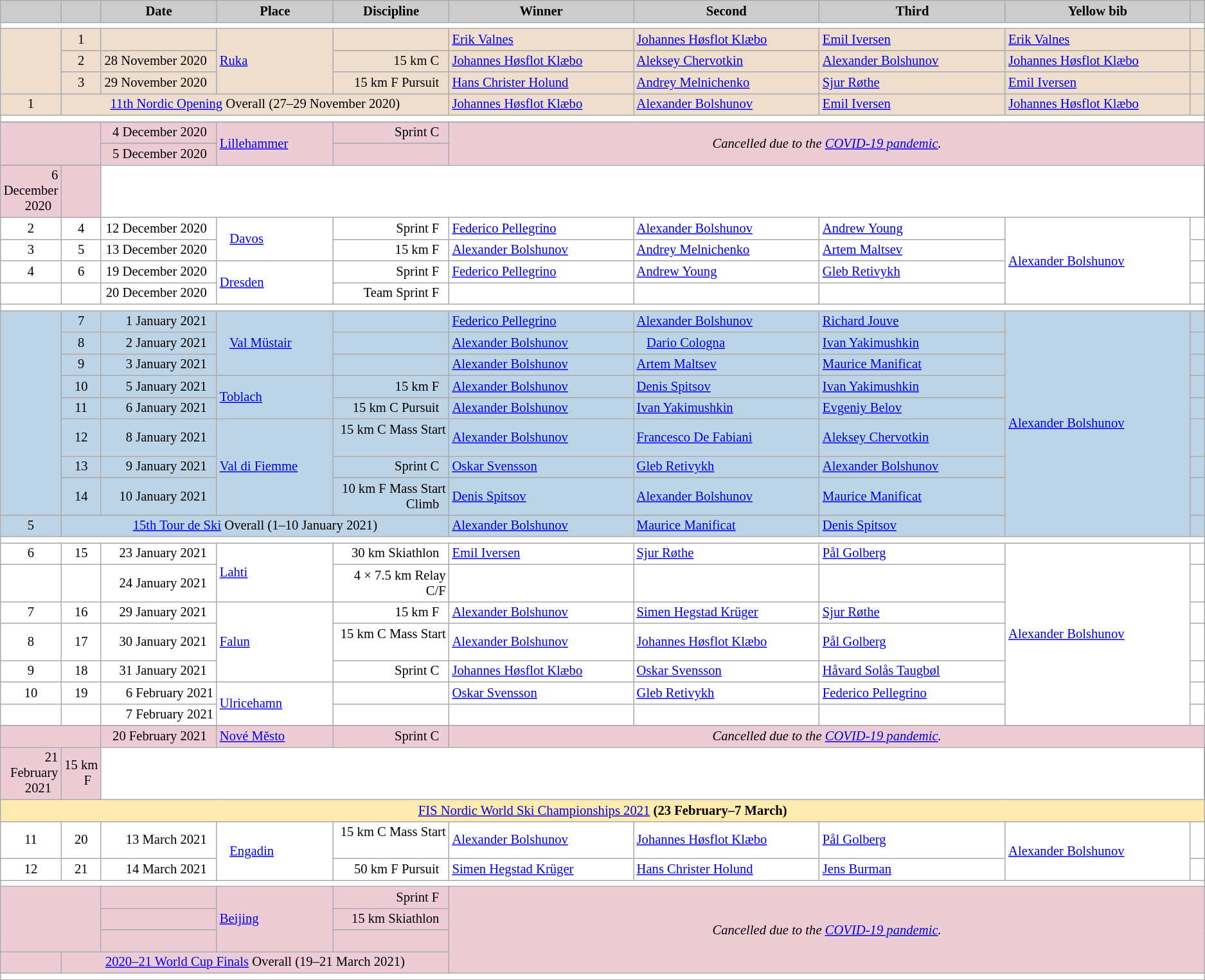<table class="wikitable plainrowheaders" style="background:#fff; font-size:86%; line-height:16px; border:grey solid 1px; border-collapse:collapse;">
<tr style="background:#ccc; text-align:center;">
<th scope="col" style="background:#ccc; width=20 px;"></th>
<th scope="col" style="background:#ccc; width=30 px;"></th>
<th scope="col" style="background:#ccc; width:120px;">Date</th>
<th scope="col" style="background:#ccc; width:120px;">Place</th>
<th scope="col" style="background:#ccc; width:120px;">Discipline</th>
<th scope="col" style="background:#ccc; width:200px;">Winner</th>
<th scope="col" style="background:#ccc; width:200px;">Second</th>
<th scope="col" style="background:#ccc; width:200px;">Third</th>
<th scope="col" style="background:#ccc; width:200px;">Yellow bib</th>
<th scope="col" style="background:#ccc; width:10px;"></th>
</tr>
<tr>
<td colspan=10></td>
</tr>
<tr style="background-color: #EFDECD;">
<td rowspan=3></td>
<td align=center>1</td>
<td align=right>  </td>
<td rowspan=3> <a href='#'>Ruka</a></td>
<td align=right>  </td>
<td> <a href='#'>Erik Valnes</a></td>
<td> <a href='#'>Johannes Høsflot Klæbo</a></td>
<td> <a href='#'>Emil Iversen</a></td>
<td> <a href='#'>Erik Valnes</a></td>
<td></td>
</tr>
<tr style="background-color: #EFDECD;">
<td align=center>2</td>
<td align=right>28 November 2020  </td>
<td align=right>15 km C  </td>
<td> <a href='#'>Johannes Høsflot Klæbo</a></td>
<td> <a href='#'>Aleksey Chervotkin</a></td>
<td> <a href='#'>Alexander Bolshunov</a></td>
<td> <a href='#'>Johannes Høsflot Klæbo</a></td>
<td></td>
</tr>
<tr style="background-color: #EFDECD;">
<td align=center>3</td>
<td align=right>29 November 2020  </td>
<td align=right>15 km F Pursuit  </td>
<td> <a href='#'>Hans Christer Holund</a></td>
<td> <a href='#'>Andrey Melnichenko</a></td>
<td> <a href='#'>Sjur Røthe</a></td>
<td> <a href='#'>Emil Iversen</a></td>
<td></td>
</tr>
<tr style="background-color: #EFDECD;">
<td align=center>1</td>
<td colspan=4 align=center><a href='#'>11th Nordic Opening</a> Overall (27–29 November 2020)</td>
<td> <a href='#'>Johannes Høsflot Klæbo</a></td>
<td> <a href='#'>Alexander Bolshunov</a></td>
<td> <a href='#'>Emil Iversen</a></td>
<td> <a href='#'>Johannes Høsflot Klæbo</a></td>
<td></td>
</tr>
<tr>
<td colspan=10></td>
</tr>
<tr>
</tr>
<tr bgcolor="EDCCD5">
<td rowspan=3 colspan=2></td>
<td align=right>4 December 2020  </td>
<td rowspan=3> <a href='#'>Lillehammer</a></td>
<td align=right>Sprint C  </td>
<td colspan=5 rowspan=3 align=center><em>Cancelled due to the <a href='#'>COVID-19 pandemic</a>.</em></td>
</tr>
<tr>
</tr>
<tr bgcolor="EDCCD5">
<td align=right>5 December 2020  </td>
<td align=right>  </td>
</tr>
<tr>
</tr>
<tr bgcolor="EDCCD5">
<td align=right>6 December 2020  </td>
<td align=right></td>
</tr>
<tr>
<td align=center>2</td>
<td align=center>4</td>
<td align=right>12 December 2020  </td>
<td rowspan=2>   <a href='#'>Davos</a></td>
<td align=right>Sprint F  </td>
<td> <a href='#'>Federico Pellegrino</a></td>
<td> <a href='#'>Alexander Bolshunov</a></td>
<td> <a href='#'>Andrew Young</a></td>
<td rowspan=4> <a href='#'>Alexander Bolshunov</a></td>
<td></td>
</tr>
<tr>
<td align=center>3</td>
<td align=center>5</td>
<td align=right>13 December 2020  </td>
<td align=right>15 km F  </td>
<td> <a href='#'>Alexander Bolshunov</a></td>
<td> <a href='#'>Andrey Melnichenko</a></td>
<td> <a href='#'>Artem Maltsev</a></td>
<td></td>
</tr>
<tr>
<td align=center>4</td>
<td align=center>6</td>
<td align=right>19 December 2020  </td>
<td rowspan=2> <a href='#'>Dresden</a></td>
<td align=right>Sprint F  </td>
<td> <a href='#'>Federico Pellegrino</a></td>
<td> <a href='#'>Andrew Young</a></td>
<td> <a href='#'>Gleb Retivykh</a></td>
<td></td>
</tr>
<tr>
<td align=center></td>
<td align=center></td>
<td align=right>20 December 2020  </td>
<td align=right>Team Sprint F  </td>
<td></td>
<td></td>
<td></td>
<td></td>
</tr>
<tr>
<td colspan=10></td>
</tr>
<tr bgcolor=#BCD4E6>
<td rowspan=8></td>
<td align=center>7</td>
<td align=right>1 January 2021  </td>
<td rowspan=3>   <a href='#'>Val Müstair</a></td>
<td align=right>  </td>
<td> <a href='#'>Federico Pellegrino</a></td>
<td> <a href='#'>Alexander Bolshunov</a></td>
<td> <a href='#'>Richard Jouve</a></td>
<td rowspan=9> <a href='#'>Alexander Bolshunov</a></td>
<td></td>
</tr>
<tr bgcolor=#BCD4E6>
<td align=center>8</td>
<td align=right>2 January 2021  </td>
<td align=right>  </td>
<td> <a href='#'>Alexander Bolshunov</a></td>
<td>   <a href='#'>Dario Cologna</a></td>
<td> <a href='#'>Ivan Yakimushkin</a></td>
<td></td>
</tr>
<tr bgcolor=#BCD4E6>
<td align=center>9</td>
<td align=right>3 January 2021  </td>
<td align=right>  </td>
<td> <a href='#'>Alexander Bolshunov</a></td>
<td> <a href='#'>Artem Maltsev</a></td>
<td> <a href='#'>Maurice Manificat</a></td>
<td></td>
</tr>
<tr bgcolor=#BCD4E6>
<td align=center>10</td>
<td align=right>5 January 2021  </td>
<td rowspan=2> <a href='#'>Toblach</a></td>
<td align=right>15 km F  </td>
<td> <a href='#'>Alexander Bolshunov</a></td>
<td> <a href='#'>Denis Spitsov</a></td>
<td> <a href='#'>Ivan Yakimushkin</a></td>
<td></td>
</tr>
<tr bgcolor=#BCD4E6>
<td align=center>11</td>
<td align=right>6 January 2021  </td>
<td align=right>15 km C Pursuit  </td>
<td> <a href='#'>Alexander Bolshunov</a></td>
<td> <a href='#'>Ivan Yakimushkin</a></td>
<td> <a href='#'>Evgeniy Belov</a></td>
<td></td>
</tr>
<tr bgcolor=#BCD4E6>
<td align=center>12</td>
<td align=right>8 January 2021  </td>
<td rowspan=3> <a href='#'>Val di Fiemme</a></td>
<td align=right>15 km C Mass Start  </td>
<td> <a href='#'>Alexander Bolshunov</a></td>
<td> <a href='#'>Francesco De Fabiani</a></td>
<td> <a href='#'>Aleksey Chervotkin</a></td>
<td></td>
</tr>
<tr bgcolor=#BCD4E6>
<td align=center>13</td>
<td align=right>9 January 2021  </td>
<td align=right>Sprint C  </td>
<td> <a href='#'>Oskar Svensson</a></td>
<td> <a href='#'>Gleb Retivykh</a></td>
<td> <a href='#'>Alexander Bolshunov</a></td>
<td></td>
</tr>
<tr bgcolor=#BCD4E6>
<td align=center>14</td>
<td align=right>10 January 2021  </td>
<td align=right>10 km F Mass Start   Climb  </td>
<td> <a href='#'>Denis Spitsov</a></td>
<td> <a href='#'>Alexander Bolshunov</a></td>
<td> <a href='#'>Maurice Manificat</a></td>
<td></td>
</tr>
<tr bgcolor=#BCD4E6>
<td align=center>5</td>
<td colspan=4 align=center><a href='#'>15th Tour de Ski</a> Overall (1–10 January 2021)</td>
<td> <a href='#'>Alexander Bolshunov</a></td>
<td> <a href='#'>Maurice Manificat</a></td>
<td> <a href='#'>Denis Spitsov</a></td>
<td></td>
</tr>
<tr>
<td colspan=10></td>
</tr>
<tr>
<td align=center>6</td>
<td align=center>15</td>
<td align=right>23 January 2021  </td>
<td rowspan=2> <a href='#'>Lahti</a></td>
<td align=right>30 km Skiathlon  </td>
<td> <a href='#'>Emil Iversen</a></td>
<td> <a href='#'>Sjur Røthe</a></td>
<td> <a href='#'>Pål Golberg</a></td>
<td rowspan=7> <a href='#'>Alexander Bolshunov</a></td>
<td></td>
</tr>
<tr>
<td align=center></td>
<td align=center></td>
<td align=right>24 January 2021  </td>
<td align=right>4 × 7.5 km Relay C/F</td>
<td></td>
<td></td>
<td></td>
<td></td>
</tr>
<tr>
<td align=center>7</td>
<td align=center>16</td>
<td align=right>29 January 2021  </td>
<td rowspan=3> <a href='#'>Falun</a></td>
<td align=right>15 km F  </td>
<td> <a href='#'>Alexander Bolshunov</a></td>
<td> <a href='#'>Simen Hegstad Krüger</a></td>
<td> <a href='#'>Sjur Røthe</a></td>
<td></td>
</tr>
<tr>
<td align=center>8</td>
<td align=center>17</td>
<td align=right>30 January 2021  </td>
<td align=right>15 km C Mass Start  </td>
<td> <a href='#'>Alexander Bolshunov</a></td>
<td> <a href='#'>Johannes Høsflot Klæbo</a></td>
<td> <a href='#'>Pål Golberg</a></td>
<td></td>
</tr>
<tr>
<td align=center>9</td>
<td align=center>18</td>
<td align=right>31 January 2021  </td>
<td align=right>Sprint C  </td>
<td> <a href='#'>Johannes Høsflot Klæbo</a></td>
<td> <a href='#'>Oskar Svensson</a></td>
<td> <a href='#'>Håvard Solås Taugbøl</a></td>
<td></td>
</tr>
<tr>
<td align=center>10</td>
<td align=center>19</td>
<td align=right>6 February 2021</td>
<td rowspan=2> <a href='#'>Ulricehamn</a></td>
<td align=right>  </td>
<td> <a href='#'>Oskar Svensson</a></td>
<td> <a href='#'>Gleb Retivykh</a></td>
<td> <a href='#'>Federico Pellegrino</a></td>
<td></td>
</tr>
<tr>
<td align=center></td>
<td align=center></td>
<td align=right>7 February 2021</td>
<td align=right>  </td>
<td></td>
<td></td>
<td></td>
<td></td>
</tr>
<tr>
</tr>
<tr bgcolor="EDCCD5">
<td rowspan=2 colspan=2></td>
<td align=right>20 February 2021  </td>
<td rowspan=2> <a href='#'>Nové Město</a></td>
<td align=right>Sprint C  </td>
<td colspan=5 rowspan=2 align=center><em>Cancelled due to the <a href='#'>COVID-19 pandemic</a>.</em></td>
</tr>
<tr>
</tr>
<tr bgcolor="EDCCD5">
<td align=right>21 February 2021  </td>
<td align=right>15 km F  </td>
</tr>
<tr style="background:#FFEBAD">
<td colspan=11 align=center><a href='#'>FIS Nordic World Ski Championships 2021</a> <strong>(23 February–7 March)</strong></td>
</tr>
<tr>
<td align=center>11</td>
<td align=center>20</td>
<td align=right>13 March 2021  </td>
<td rowspan=2>   <a href='#'>Engadin</a></td>
<td align=right>15 km C Mass Start  </td>
<td> <a href='#'>Alexander Bolshunov</a></td>
<td> <a href='#'>Johannes Høsflot Klæbo</a></td>
<td> <a href='#'>Pål Golberg</a></td>
<td rowspan=2> <a href='#'>Alexander Bolshunov</a></td>
<td></td>
</tr>
<tr>
<td align=center>12</td>
<td align=center>21</td>
<td align=right>14 March 2021  </td>
<td align=right>50 km F Pursuit  </td>
<td> <a href='#'>Simen Hegstad Krüger</a></td>
<td> <a href='#'>Hans Christer Holund</a></td>
<td> <a href='#'>Jens Burman</a></td>
<td></td>
</tr>
<tr>
<td colspan=10></td>
</tr>
<tr style="background-color: #EDCCD5;">
<td rowspan=3 colspan=2></td>
<td align=right>  </td>
<td rowspan=3> <a href='#'>Beijing</a></td>
<td align=right>Sprint F  </td>
<td colspan=5 rowspan=4 align=center><em>Cancelled due to the <a href='#'>COVID-19 pandemic</a>.</em></td>
</tr>
<tr style="background-color: #EDCCD5;">
<td align=right>  </td>
<td align=right>15 km Skiathlon  </td>
</tr>
<tr style="background-color: #EDCCD5;">
<td align=right>  </td>
<td align=right>  </td>
</tr>
<tr style="background-color: #EDCCD5;">
<td align=center></td>
<td colspan=4 align=center><a href='#'>2020–21 World Cup Finals</a> Overall (19–21 March 2021)</td>
</tr>
<tr>
<td colspan=10></td>
</tr>
</table>
